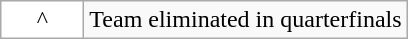<table class="wikitable sortable">
<tr>
<td style="background-color:white; border:1px solid #aaaaaa; width:3em; text-align:center;">^</td>
<td>Team eliminated in quarterfinals</td>
</tr>
</table>
